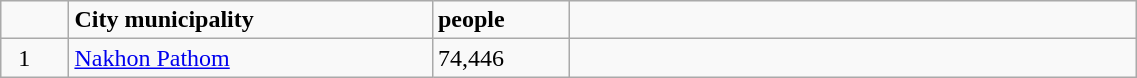<table class="wikitable" style="width:60%;">
<tr>
<td scope="col" style="width:6%; text-align:right;"> </td>
<td scope="col" style="width:32%;"><strong>City municipality</strong></td>
<td scope="col" style="width:12%;"><strong>people</strong></td>
<td scope="col" style="width:50%;"> </td>
</tr>
<tr>
<td scope="row">  1</td>
<td><a href='#'>Nakhon Pathom</a></td>
<td>74,446</td>
<td> </td>
</tr>
</table>
